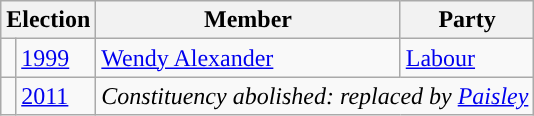<table class="wikitable">
<tr>
<th colspan="2">Election</th>
<th>Member</th>
<th>Party</th>
</tr>
<tr>
<td style="background-color: "></td>
<td><a href='#'>1999</a></td>
<td><a href='#'>Wendy Alexander</a></td>
<td><a href='#'>Labour</a></td>
</tr>
<tr>
<td style="background-color:"></td>
<td><a href='#'>2011</a></td>
<td colspan="3"><em>Constituency abolished: replaced by <a href='#'>Paisley</a></em></td>
</tr>
</table>
